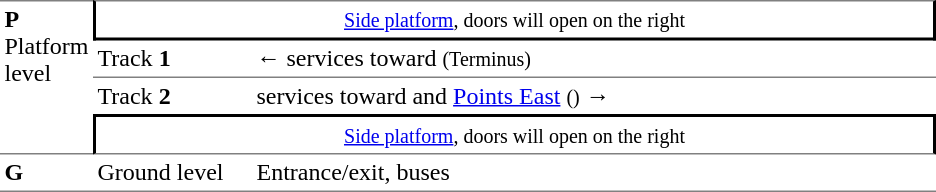<table table border=0 cellspacing=0 cellpadding=3>
<tr>
<td style="border-top:solid 1px gray;border-bottom:solid 1px gray;" rowspan=4 valign=top><strong>P</strong><br>Platform level</td>
<td style="border-top:solid 1px gray;border-right:solid 2px black;border-left:solid 2px black;border-bottom:solid 2px black;text-align:center;" colspan=2><small><a href='#'>Side platform</a>, doors will open on the right </small></td>
</tr>
<tr>
<td style="border-bottom:solid 1px gray;">Track <strong>1</strong></td>
<td style="border-bottom:solid 1px gray;">←  services toward  <small>(Terminus)</small></td>
</tr>
<tr>
<td style="border-bottom:solid 0px gray">Track <strong>2</strong></td>
<td style="border-bottom:solid 0px gray">  services toward  and <a href='#'>Points East</a> <small>()</small> →</td>
</tr>
<tr>
<td style="border-top:solid 2px black;border-right:solid 2px black;border-left:solid 2px black;border-bottom:solid 1px gray;text-align:center;" colspan=2><small><a href='#'>Side platform</a>, doors will open on the right </small></td>
</tr>
<tr>
<td style="border-bottom:solid 1px gray;" width=50 valign=top><strong>G</strong></td>
<td style="border-bottom:solid 1px gray;" width=100 valign=top>Ground level</td>
<td style="border-bottom:solid 1px gray;" width=450>Entrance/exit, buses</td>
</tr>
</table>
